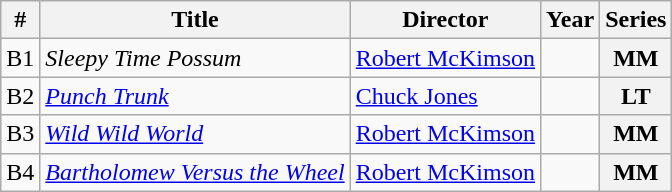<table class="wikitable sortable">
<tr>
<th>#</th>
<th>Title</th>
<th>Director</th>
<th>Year</th>
<th>Series</th>
</tr>
<tr>
<td>B1</td>
<td><em>Sleepy Time Possum</em></td>
<td><a href='#'>Robert McKimson</a></td>
<td></td>
<th>MM</th>
</tr>
<tr>
<td>B2</td>
<td><em><a href='#'>Punch Trunk</a></em></td>
<td><a href='#'>Chuck Jones</a></td>
<td></td>
<th>LT</th>
</tr>
<tr>
<td>B3</td>
<td><em><a href='#'>Wild Wild World</a></em></td>
<td><a href='#'>Robert McKimson</a></td>
<td></td>
<th>MM</th>
</tr>
<tr>
<td>B4</td>
<td><em><a href='#'>Bartholomew Versus the Wheel</a></em></td>
<td><a href='#'>Robert McKimson</a></td>
<td></td>
<th>MM</th>
</tr>
</table>
